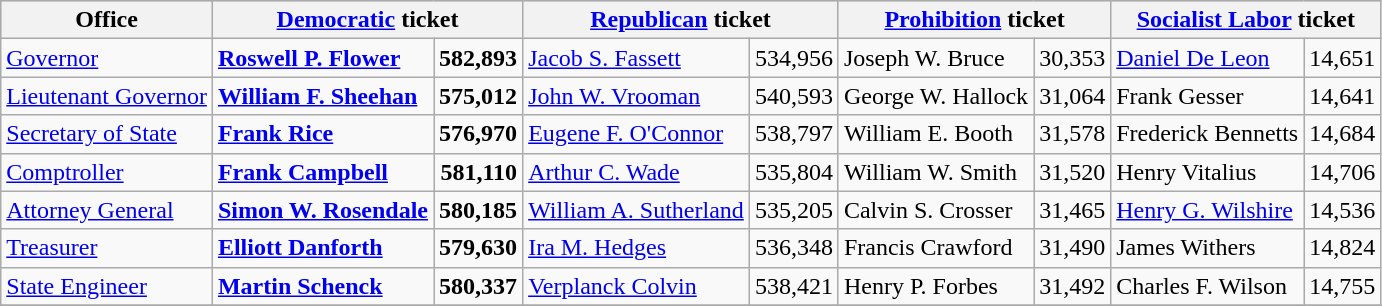<table class=wikitable>
<tr bgcolor=lightgrey>
<th>Office</th>
<th colspan="2" ><a href='#'>Democratic</a> ticket</th>
<th colspan="2" ><a href='#'>Republican</a> ticket</th>
<th colspan="2" ><a href='#'>Prohibition</a> ticket</th>
<th colspan="2" ><a href='#'>Socialist Labor</a> ticket</th>
</tr>
<tr>
<td><a href='#'>Governor</a></td>
<td><strong><a href='#'>Roswell P. Flower</a></strong></td>
<td align="right"><strong>582,893</strong></td>
<td><a href='#'>Jacob S. Fassett</a></td>
<td align="right">534,956</td>
<td>Joseph W. Bruce</td>
<td align="right">30,353</td>
<td><a href='#'>Daniel De Leon</a></td>
<td align="left">14,651</td>
</tr>
<tr>
<td><a href='#'>Lieutenant Governor</a></td>
<td><strong><a href='#'>William F. Sheehan</a></strong></td>
<td align="right"><strong>575,012</strong></td>
<td><a href='#'>John W. Vrooman</a></td>
<td align="right">540,593</td>
<td>George W. Hallock</td>
<td align="right">31,064</td>
<td>Frank Gesser</td>
<td align="left">14,641</td>
</tr>
<tr>
<td><a href='#'>Secretary of State</a></td>
<td><strong><a href='#'>Frank Rice</a></strong></td>
<td align="right"><strong>576,970</strong></td>
<td><a href='#'>Eugene F. O'Connor</a></td>
<td align="right">538,797</td>
<td>William E. Booth</td>
<td align="right">31,578</td>
<td>Frederick Bennetts</td>
<td align="left">14,684</td>
</tr>
<tr>
<td><a href='#'>Comptroller</a></td>
<td><strong><a href='#'>Frank Campbell</a></strong></td>
<td align="right"><strong>581,110</strong></td>
<td><a href='#'>Arthur C. Wade</a></td>
<td align="right">535,804</td>
<td>William W. Smith</td>
<td align="right">31,520</td>
<td>Henry Vitalius</td>
<td align="left">14,706</td>
</tr>
<tr>
<td><a href='#'>Attorney General</a></td>
<td><strong><a href='#'>Simon W. Rosendale</a></strong></td>
<td align="right"><strong>580,185</strong></td>
<td><a href='#'>William A. Sutherland</a></td>
<td align="right">535,205</td>
<td>Calvin S. Crosser</td>
<td align="right">31,465</td>
<td><a href='#'>Henry G. Wilshire</a></td>
<td align="left">14,536</td>
</tr>
<tr>
<td><a href='#'>Treasurer</a></td>
<td><strong><a href='#'>Elliott Danforth</a></strong></td>
<td align="right"><strong>579,630</strong></td>
<td><a href='#'>Ira M. Hedges</a></td>
<td align="right">536,348</td>
<td>Francis Crawford</td>
<td align="right">31,490</td>
<td>James Withers</td>
<td align="left">14,824</td>
</tr>
<tr>
<td><a href='#'>State Engineer</a></td>
<td><strong><a href='#'>Martin Schenck</a></strong></td>
<td align="right"><strong>580,337</strong></td>
<td><a href='#'>Verplanck Colvin</a></td>
<td align="right">538,421</td>
<td>Henry P. Forbes</td>
<td align="right">31,492</td>
<td>Charles F. Wilson</td>
<td align="left">14,755</td>
</tr>
<tr>
</tr>
</table>
